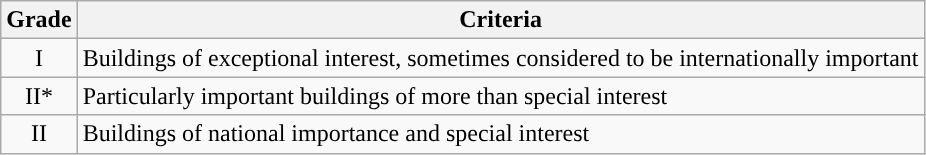<table class="wikitable">
<tr>
<th>Grade</th>
<th>Criteria</th>
</tr>
<tr>
<td align="center" >I</td>
<td>Buildings of exceptional interest, sometimes considered to be internationally important</td>
</tr>
<tr>
<td align="center" >II*</td>
<td>Particularly important buildings of more than special interest</td>
</tr>
<tr>
<td align="center" >II</td>
<td>Buildings of national importance and special interest</td>
</tr>
</table>
